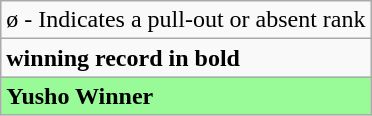<table class="wikitable">
<tr>
<td>ø - Indicates a pull-out or absent rank</td>
</tr>
<tr>
<td><strong>winning record in bold</strong></td>
</tr>
<tr>
<td style="background: PaleGreen;"><strong>Yusho Winner</strong></td>
</tr>
</table>
